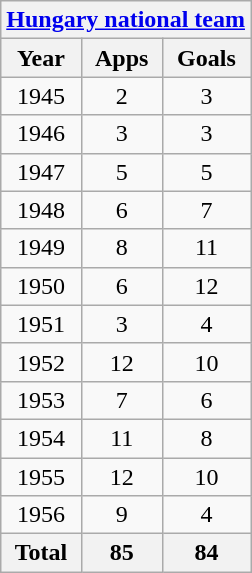<table class="wikitable" style="text-align:center">
<tr>
<th colspan=3><a href='#'>Hungary national team</a></th>
</tr>
<tr>
<th scope="col">Year</th>
<th scope="col">Apps</th>
<th scope="col">Goals</th>
</tr>
<tr>
<td>1945</td>
<td>2</td>
<td>3</td>
</tr>
<tr>
<td>1946</td>
<td>3</td>
<td>3</td>
</tr>
<tr>
<td>1947</td>
<td>5</td>
<td>5</td>
</tr>
<tr>
<td>1948</td>
<td>6</td>
<td>7</td>
</tr>
<tr>
<td>1949</td>
<td>8</td>
<td>11</td>
</tr>
<tr>
<td>1950</td>
<td>6</td>
<td>12</td>
</tr>
<tr>
<td>1951</td>
<td>3</td>
<td>4</td>
</tr>
<tr>
<td>1952</td>
<td>12</td>
<td>10</td>
</tr>
<tr>
<td>1953</td>
<td>7</td>
<td>6</td>
</tr>
<tr>
<td>1954</td>
<td>11</td>
<td>8</td>
</tr>
<tr>
<td>1955</td>
<td>12</td>
<td>10</td>
</tr>
<tr>
<td>1956</td>
<td>9</td>
<td>4</td>
</tr>
<tr>
<th>Total</th>
<th>85</th>
<th>84</th>
</tr>
</table>
